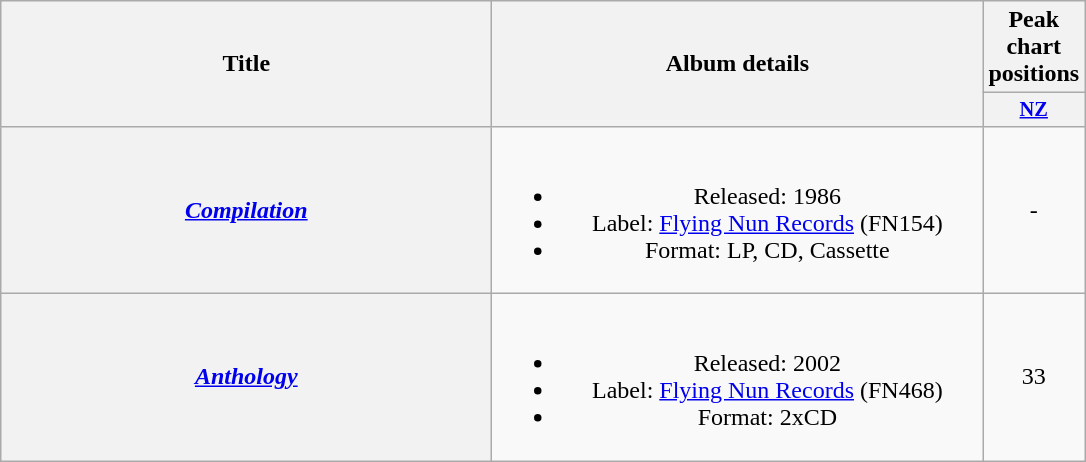<table class="wikitable plainrowheaders" style="text-align:center;" border="1">
<tr>
<th scope="col" rowspan="2" style="width:20em;">Title</th>
<th scope="col" rowspan="2" style="width:20em;">Album details</th>
<th scope="col" colspan="1">Peak chart<br>positions</th>
</tr>
<tr>
<th style="width:3em;font-size:85%"><a href='#'>NZ</a><br></th>
</tr>
<tr>
<th scope="row"><em><a href='#'>Compilation</a></em></th>
<td><br><ul><li>Released: 1986</li><li>Label: <a href='#'>Flying Nun Records</a>	(FN154)</li><li>Format: LP, CD, Cassette</li></ul></td>
<td>-</td>
</tr>
<tr>
<th scope="row"><em><a href='#'>Anthology</a></em></th>
<td><br><ul><li>Released: 2002</li><li>Label: <a href='#'>Flying Nun Records</a>	(FN468)</li><li>Format: 2xCD</li></ul></td>
<td>33</td>
</tr>
</table>
